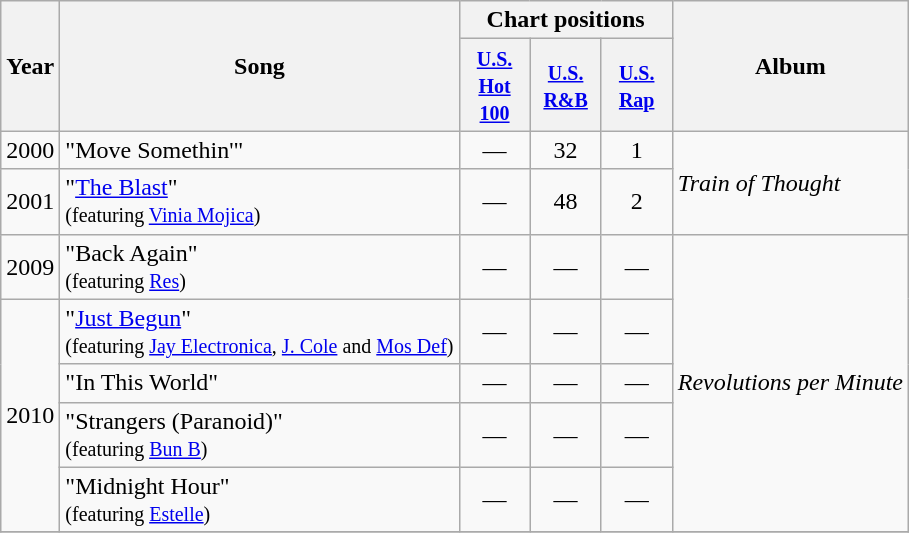<table class="wikitable">
<tr>
<th rowspan="2">Year</th>
<th rowspan="2">Song</th>
<th colspan="3">Chart positions</th>
<th rowspan="2">Album</th>
</tr>
<tr>
<th width="40"><small><a href='#'>U.S. Hot 100</a></small></th>
<th width="40"><small><a href='#'>U.S. R&B</a></small></th>
<th width="40"><small><a href='#'>U.S. Rap</a></small></th>
</tr>
<tr>
<td>2000</td>
<td>"Move Somethin'"</td>
<td align="center">—</td>
<td align="center">32</td>
<td align="center">1</td>
<td rowspan="2"><em>Train of Thought</em></td>
</tr>
<tr>
<td>2001</td>
<td>"<a href='#'>The Blast</a>"<br><small>(featuring <a href='#'>Vinia Mojica</a>)</small></td>
<td align="center">—</td>
<td align="center">48</td>
<td align="center">2</td>
</tr>
<tr>
<td>2009</td>
<td>"Back Again"<br><small>(featuring <a href='#'>Res</a>)</small></td>
<td align="center">—</td>
<td align="center">—</td>
<td align="center">—</td>
<td rowspan="5"><em>Revolutions per Minute</em></td>
</tr>
<tr>
<td rowspan="4">2010</td>
<td>"<a href='#'>Just Begun</a>"<br><small>(featuring <a href='#'>Jay Electronica</a>, <a href='#'>J. Cole</a> and <a href='#'>Mos Def</a>)</small></td>
<td align="center">—</td>
<td align="center">—</td>
<td align="center">—</td>
</tr>
<tr>
<td>"In This World"</td>
<td align="center">—</td>
<td align="center">—</td>
<td align="center">—</td>
</tr>
<tr>
<td>"Strangers (Paranoid)"<br><small>(featuring <a href='#'>Bun B</a>)</small></td>
<td align="center">—</td>
<td align="center">—</td>
<td align="center">—</td>
</tr>
<tr>
<td>"Midnight Hour"<br><small>(featuring <a href='#'>Estelle</a>)</small></td>
<td align="center">—</td>
<td align="center">—</td>
<td align="center">—</td>
</tr>
<tr>
</tr>
</table>
